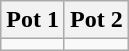<table class="wikitable">
<tr>
<th>Pot 1</th>
<th>Pot 2</th>
</tr>
<tr>
<td valign=top></td>
<td valign=top></td>
</tr>
</table>
